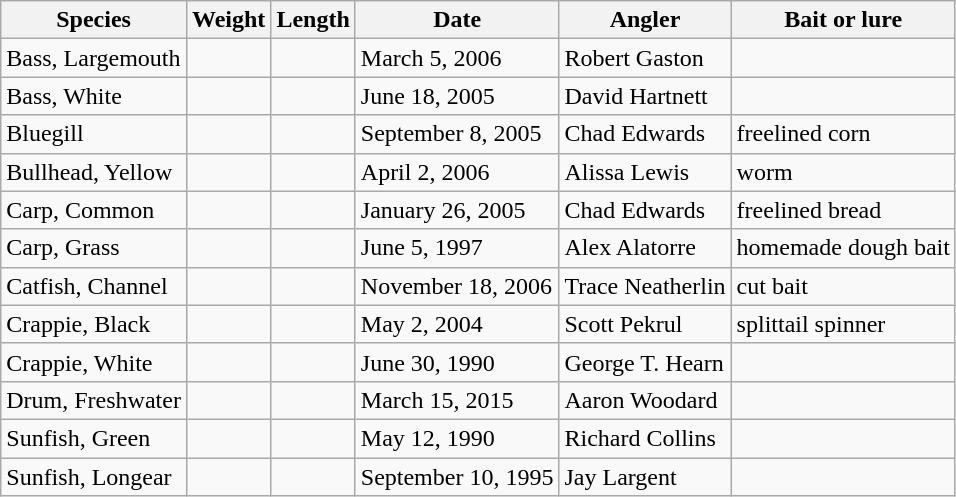<table class="wikitable">
<tr>
<th>Species</th>
<th>Weight</th>
<th>Length</th>
<th>Date</th>
<th>Angler</th>
<th>Bait or lure</th>
</tr>
<tr>
<td>Bass, Largemouth</td>
<td></td>
<td></td>
<td>March 5, 2006</td>
<td>Robert Gaston</td>
<td></td>
</tr>
<tr>
<td>Bass, White</td>
<td></td>
<td></td>
<td>June 18, 2005</td>
<td>David Hartnett</td>
<td></td>
</tr>
<tr>
<td>Bluegill</td>
<td></td>
<td></td>
<td>September 8, 2005</td>
<td>Chad Edwards</td>
<td>freelined corn</td>
</tr>
<tr>
<td>Bullhead, Yellow</td>
<td></td>
<td></td>
<td>April 2, 2006</td>
<td>Alissa Lewis</td>
<td>worm</td>
</tr>
<tr>
<td>Carp, Common</td>
<td></td>
<td></td>
<td>January 26, 2005</td>
<td>Chad Edwards</td>
<td>freelined bread</td>
</tr>
<tr>
<td>Carp, Grass</td>
<td></td>
<td></td>
<td>June 5, 1997</td>
<td>Alex Alatorre</td>
<td>homemade dough bait</td>
</tr>
<tr>
<td>Catfish, Channel</td>
<td></td>
<td></td>
<td>November 18, 2006</td>
<td>Trace Neatherlin</td>
<td>cut bait</td>
</tr>
<tr>
<td>Crappie, Black</td>
<td></td>
<td></td>
<td>May 2, 2004</td>
<td>Scott Pekrul</td>
<td>splittail spinner</td>
</tr>
<tr>
<td>Crappie, White</td>
<td></td>
<td></td>
<td>June 30, 1990</td>
<td>George T. Hearn</td>
<td></td>
</tr>
<tr>
<td>Drum, Freshwater</td>
<td></td>
<td></td>
<td>March 15, 2015</td>
<td>Aaron Woodard</td>
<td></td>
</tr>
<tr>
<td>Sunfish, Green</td>
<td></td>
<td></td>
<td>May 12, 1990</td>
<td>Richard Collins</td>
<td></td>
</tr>
<tr>
<td>Sunfish, Longear</td>
<td></td>
<td></td>
<td>September 10, 1995</td>
<td>Jay Largent</td>
<td></td>
</tr>
</table>
